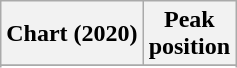<table class="wikitable sortable plainrowheaders" style="text-align:center;">
<tr>
<th scope="col">Chart (2020)</th>
<th scope="col">Peak<br>position</th>
</tr>
<tr>
</tr>
<tr>
</tr>
<tr>
</tr>
<tr>
</tr>
</table>
